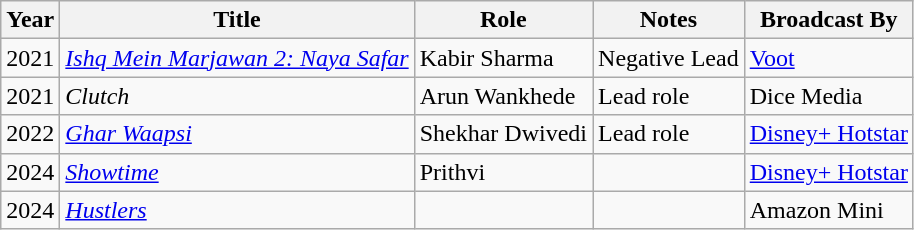<table class="wikitable" style="text-align:left">
<tr>
<th>Year</th>
<th>Title</th>
<th>Role</th>
<th>Notes</th>
<th>Broadcast By</th>
</tr>
<tr>
<td>2021</td>
<td><em><a href='#'>Ishq Mein Marjawan 2: Naya Safar</a></em></td>
<td>Kabir Sharma</td>
<td>Negative Lead</td>
<td><a href='#'>Voot</a></td>
</tr>
<tr>
<td>2021</td>
<td><em>Clutch</em></td>
<td>Arun Wankhede</td>
<td>Lead role</td>
<td>Dice Media</td>
</tr>
<tr>
<td>2022</td>
<td><em><a href='#'>Ghar Waapsi</a></em></td>
<td>Shekhar Dwivedi</td>
<td>Lead role</td>
<td><a href='#'>Disney+ Hotstar</a></td>
</tr>
<tr>
<td>2024</td>
<td><em><a href='#'>Showtime</a></em></td>
<td>Prithvi</td>
<td></td>
<td><a href='#'>Disney+ Hotstar</a></td>
</tr>
<tr>
<td>2024</td>
<td><em><a href='#'>Hustlers</a></em></td>
<td></td>
<td></td>
<td>Amazon Mini</td>
</tr>
</table>
